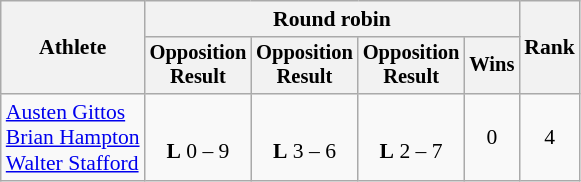<table class=wikitable style="font-size:90%;text-align:center">
<tr>
<th rowspan="2">Athlete</th>
<th colspan=4>Round robin</th>
<th rowspan=2>Rank</th>
</tr>
<tr style="font-size:95%">
<th>Opposition<br>Result</th>
<th>Opposition<br>Result</th>
<th>Opposition<br>Result</th>
<th>Wins</th>
</tr>
<tr>
<td style="text-align:left;"><a href='#'>Austen Gittos</a><br><a href='#'>Brian Hampton</a><br><a href='#'>Walter Stafford</a></td>
<td><br><strong>L</strong> 0 – 9</td>
<td><br><strong>L</strong> 3 – 6</td>
<td><br><strong>L</strong> 2 – 7</td>
<td>0</td>
<td>4</td>
</tr>
</table>
